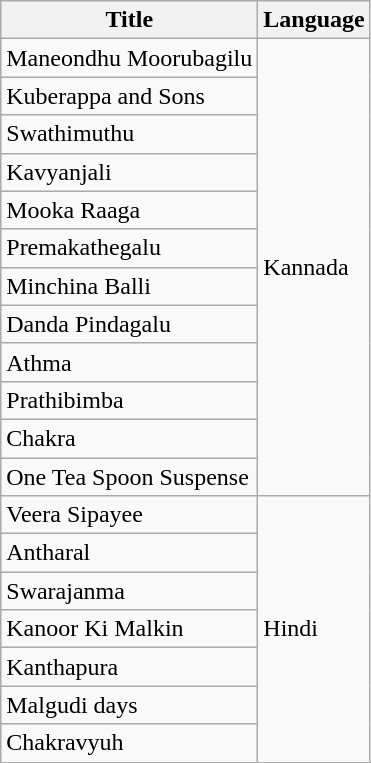<table class="wikitable">
<tr>
<th>Title</th>
<th>Language</th>
</tr>
<tr>
<td>Maneondhu Moorubagilu</td>
<td rowspan="12">Kannada</td>
</tr>
<tr>
<td>Kuberappa and Sons</td>
</tr>
<tr>
<td>Swathimuthu</td>
</tr>
<tr>
<td>Kavyanjali</td>
</tr>
<tr>
<td>Mooka Raaga</td>
</tr>
<tr>
<td>Premakathegalu</td>
</tr>
<tr>
<td>Minchina Balli</td>
</tr>
<tr>
<td>Danda Pindagalu</td>
</tr>
<tr>
<td>Athma</td>
</tr>
<tr>
<td>Prathibimba</td>
</tr>
<tr>
<td>Chakra</td>
</tr>
<tr>
<td>One Tea Spoon Suspense</td>
</tr>
<tr>
<td>Veera Sipayee</td>
<td rowspan="7">Hindi</td>
</tr>
<tr>
<td>Antharal</td>
</tr>
<tr>
<td>Swarajanma</td>
</tr>
<tr>
<td>Kanoor Ki Malkin</td>
</tr>
<tr>
<td>Kanthapura</td>
</tr>
<tr>
<td>Malgudi days</td>
</tr>
<tr>
<td>Chakravyuh</td>
</tr>
<tr>
</tr>
</table>
